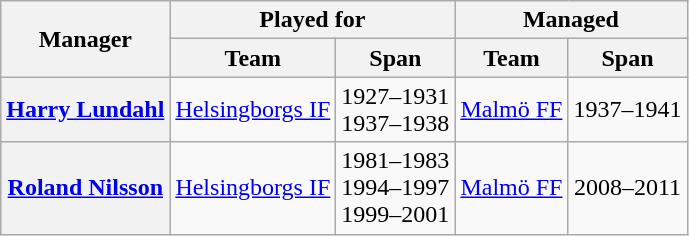<table class="wikitable plainrowheaders" style="text-align: center">
<tr>
<th rowspan="2" scope="col">Manager</th>
<th colspan="2" scope="col">Played for</th>
<th colspan="2" scope="col">Managed</th>
</tr>
<tr>
<th scope="col">Team</th>
<th scope="col">Span</th>
<th scope="col">Team</th>
<th scope="col">Span</th>
</tr>
<tr>
<th scope="row" align="left"><a href='#'>Harry Lundahl</a></th>
<td><a href='#'>Helsingborgs IF</a></td>
<td>1927–1931<br>1937–1938</td>
<td><a href='#'>Malmö FF</a></td>
<td>1937–1941</td>
</tr>
<tr>
<th scope="row" align="left"><a href='#'>Roland Nilsson</a></th>
<td><a href='#'>Helsingborgs IF</a></td>
<td>1981–1983<br>1994–1997<br>1999–2001</td>
<td><a href='#'>Malmö FF</a></td>
<td>2008–2011</td>
</tr>
</table>
